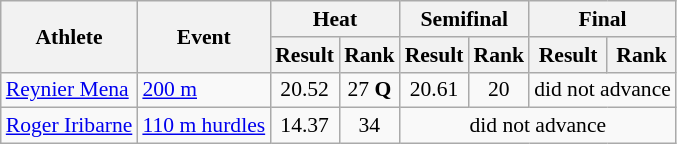<table class="wikitable"  style=font-size:90%>
<tr>
<th rowspan="2">Athlete</th>
<th rowspan="2">Event</th>
<th colspan="2">Heat</th>
<th colspan="2">Semifinal</th>
<th colspan="2">Final</th>
</tr>
<tr>
<th>Result</th>
<th>Rank</th>
<th>Result</th>
<th>Rank</th>
<th>Result</th>
<th>Rank</th>
</tr>
<tr style=text-align:center>
<td style=text-align:left><a href='#'>Reynier Mena</a></td>
<td style=text-align:left><a href='#'>200 m</a></td>
<td>20.52</td>
<td>27 <strong>Q</strong></td>
<td>20.61</td>
<td>20</td>
<td colspan=2>did not advance</td>
</tr>
<tr style=text-align:center>
<td style=text-align:left><a href='#'>Roger Iribarne</a></td>
<td style=text-align:left><a href='#'>110 m hurdles</a></td>
<td>14.37</td>
<td>34</td>
<td colspan=4>did not advance</td>
</tr>
</table>
